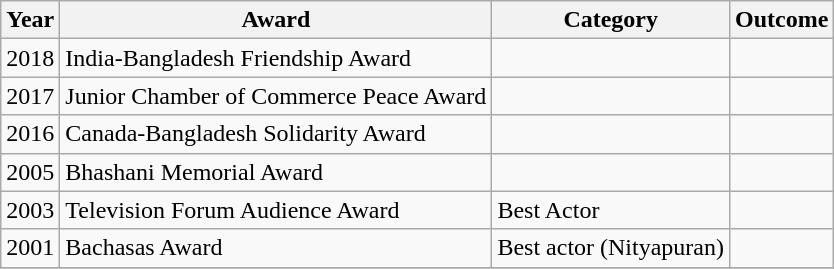<table class="wikitable sortable collapsible">
<tr>
<th>Year</th>
<th>Award</th>
<th>Category</th>
<th>Outcome</th>
</tr>
<tr>
<td>2018</td>
<td>India-Bangladesh Friendship Award</td>
<td></td>
<td></td>
</tr>
<tr>
<td>2017</td>
<td>Junior Chamber of Commerce Peace Award</td>
<td></td>
<td></td>
</tr>
<tr>
<td>2016</td>
<td>Canada-Bangladesh Solidarity Award</td>
<td></td>
<td></td>
</tr>
<tr>
<td>2005</td>
<td>Bhashani Memorial Award</td>
<td></td>
<td></td>
</tr>
<tr>
<td>2003</td>
<td>Television Forum Audience Award</td>
<td>Best Actor</td>
<td></td>
</tr>
<tr>
<td>2001</td>
<td>Bachasas Award</td>
<td>Best actor (Nityapuran)</td>
<td></td>
</tr>
<tr>
</tr>
</table>
